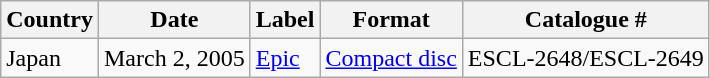<table class="wikitable">
<tr>
<th>Country</th>
<th>Date</th>
<th>Label</th>
<th>Format</th>
<th>Catalogue #</th>
</tr>
<tr>
<td>Japan</td>
<td>March 2, 2005</td>
<td><a href='#'>Epic</a></td>
<td><a href='#'>Compact disc</a></td>
<td>ESCL-2648/ESCL-2649</td>
</tr>
</table>
